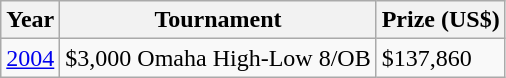<table class="wikitable">
<tr>
<th>Year</th>
<th>Tournament</th>
<th>Prize (US$)</th>
</tr>
<tr>
<td><a href='#'>2004</a></td>
<td>$3,000 Omaha High-Low 8/OB</td>
<td>$137,860</td>
</tr>
</table>
